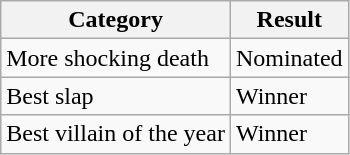<table class="wikitable">
<tr>
<th>Category</th>
<th>Result</th>
</tr>
<tr>
<td>More shocking death</td>
<td>Nominated</td>
</tr>
<tr>
<td>Best slap</td>
<td>Winner</td>
</tr>
<tr>
<td>Best villain of the year</td>
<td>Winner</td>
</tr>
</table>
